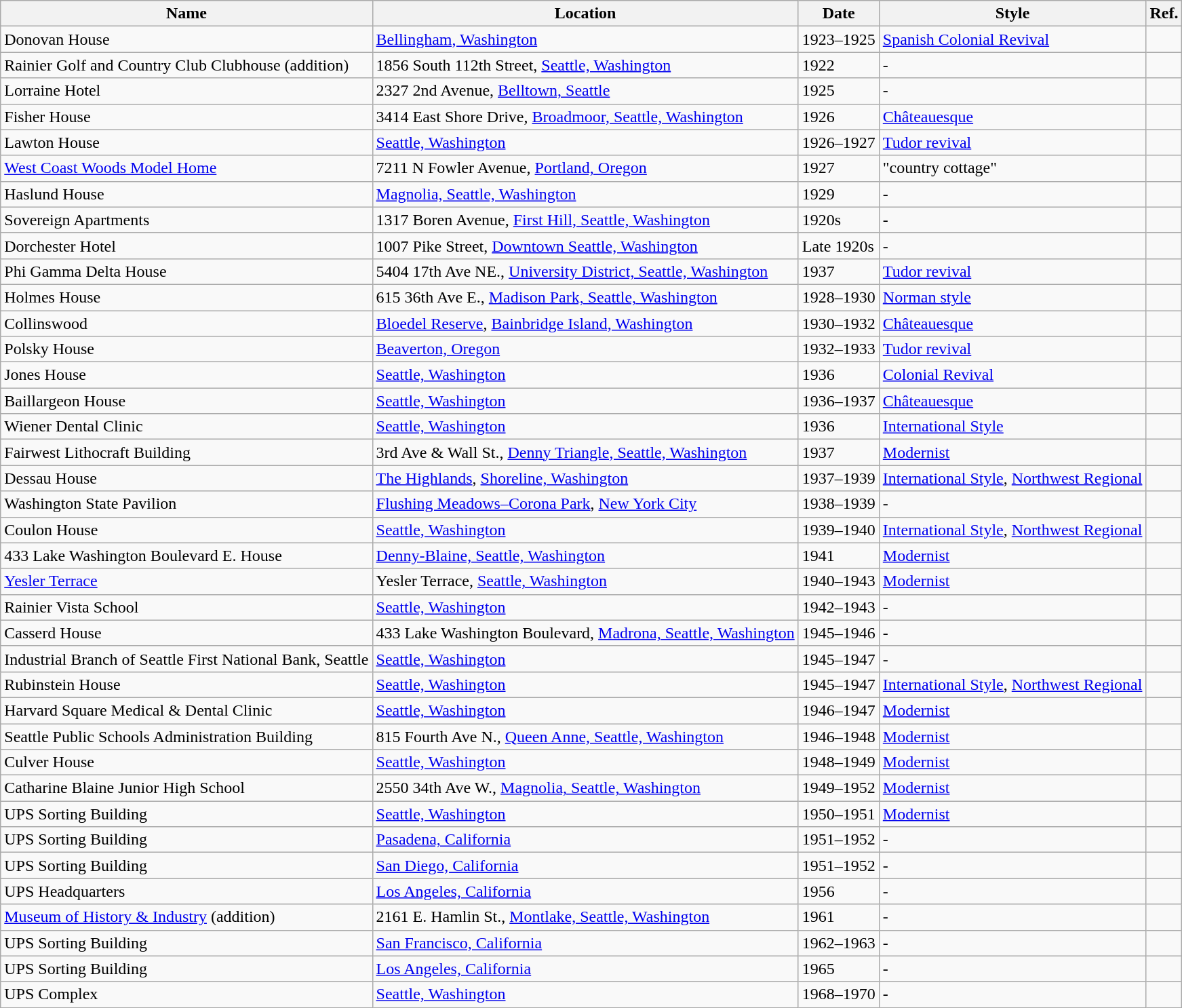<table class="wikitable">
<tr>
<th>Name</th>
<th>Location</th>
<th>Date</th>
<th>Style</th>
<th>Ref.</th>
</tr>
<tr>
<td>Donovan House</td>
<td><a href='#'>Bellingham, Washington</a></td>
<td>1923–1925</td>
<td><a href='#'>Spanish Colonial Revival</a></td>
<td></td>
</tr>
<tr>
<td>Rainier Golf and Country Club Clubhouse (addition)</td>
<td>1856 South 112th Street, <a href='#'>Seattle, Washington</a></td>
<td>1922</td>
<td>-</td>
<td></td>
</tr>
<tr>
<td>Lorraine Hotel</td>
<td>2327 2nd Avenue, <a href='#'>Belltown, Seattle</a></td>
<td>1925</td>
<td>-</td>
<td></td>
</tr>
<tr>
<td>Fisher House</td>
<td>3414 East Shore Drive, <a href='#'>Broadmoor, Seattle, Washington</a></td>
<td>1926</td>
<td><a href='#'>Châteauesque</a></td>
<td></td>
</tr>
<tr>
<td>Lawton House</td>
<td><a href='#'>Seattle, Washington</a></td>
<td>1926–1927</td>
<td><a href='#'>Tudor revival</a></td>
<td></td>
</tr>
<tr>
<td><a href='#'>West Coast Woods Model Home</a></td>
<td>7211 N Fowler Avenue, <a href='#'>Portland, Oregon</a></td>
<td>1927</td>
<td>"country cottage"</td>
<td></td>
</tr>
<tr>
<td>Haslund House</td>
<td><a href='#'>Magnolia, Seattle, Washington</a></td>
<td>1929</td>
<td>-</td>
<td></td>
</tr>
<tr>
<td>Sovereign Apartments</td>
<td>1317 Boren Avenue, <a href='#'>First Hill, Seattle, Washington</a></td>
<td>1920s</td>
<td>-</td>
<td></td>
</tr>
<tr>
<td>Dorchester Hotel</td>
<td>1007 Pike Street, <a href='#'>Downtown Seattle, Washington</a></td>
<td>Late 1920s</td>
<td>-</td>
<td></td>
</tr>
<tr>
<td>Phi Gamma Delta House</td>
<td>5404 17th Ave NE., <a href='#'>University District, Seattle, Washington</a></td>
<td>1937</td>
<td><a href='#'>Tudor revival</a></td>
<td></td>
</tr>
<tr>
<td>Holmes House</td>
<td>615 36th Ave E., <a href='#'>Madison Park, Seattle, Washington</a></td>
<td>1928–1930</td>
<td><a href='#'>Norman style</a></td>
<td></td>
</tr>
<tr>
<td>Collinswood</td>
<td><a href='#'>Bloedel Reserve</a>, <a href='#'>Bainbridge Island, Washington</a></td>
<td>1930–1932</td>
<td><a href='#'>Châteauesque</a></td>
<td></td>
</tr>
<tr>
<td>Polsky House</td>
<td><a href='#'>Beaverton, Oregon</a></td>
<td>1932–1933</td>
<td><a href='#'>Tudor revival</a></td>
<td></td>
</tr>
<tr>
<td>Jones House</td>
<td><a href='#'>Seattle, Washington</a></td>
<td>1936</td>
<td><a href='#'>Colonial Revival</a></td>
<td></td>
</tr>
<tr>
<td>Baillargeon House</td>
<td><a href='#'>Seattle, Washington</a></td>
<td>1936–1937</td>
<td><a href='#'>Châteauesque</a></td>
<td></td>
</tr>
<tr>
<td>Wiener Dental Clinic</td>
<td><a href='#'>Seattle, Washington</a></td>
<td>1936</td>
<td><a href='#'>International Style</a></td>
<td></td>
</tr>
<tr>
<td>Fairwest Lithocraft Building</td>
<td>3rd Ave & Wall St., <a href='#'>Denny Triangle, Seattle, Washington</a></td>
<td>1937</td>
<td><a href='#'>Modernist</a></td>
<td></td>
</tr>
<tr>
<td>Dessau House</td>
<td><a href='#'>The Highlands</a>, <a href='#'>Shoreline, Washington</a></td>
<td>1937–1939</td>
<td><a href='#'>International Style</a>, <a href='#'>Northwest Regional</a></td>
<td></td>
</tr>
<tr>
<td>Washington State Pavilion</td>
<td><a href='#'>Flushing Meadows–Corona Park</a>, <a href='#'>New York City</a></td>
<td>1938–1939</td>
<td>-</td>
<td></td>
</tr>
<tr>
<td>Coulon House</td>
<td><a href='#'>Seattle, Washington</a></td>
<td>1939–1940</td>
<td><a href='#'>International Style</a>, <a href='#'>Northwest Regional</a></td>
<td></td>
</tr>
<tr>
<td>433 Lake Washington Boulevard E. House</td>
<td><a href='#'>Denny-Blaine, Seattle, Washington</a></td>
<td>1941</td>
<td><a href='#'>Modernist</a></td>
<td></td>
</tr>
<tr>
<td><a href='#'>Yesler Terrace</a></td>
<td>Yesler Terrace, <a href='#'>Seattle, Washington</a></td>
<td>1940–1943</td>
<td><a href='#'>Modernist</a></td>
<td></td>
</tr>
<tr>
<td>Rainier Vista School</td>
<td><a href='#'>Seattle, Washington</a></td>
<td>1942–1943</td>
<td>-</td>
<td></td>
</tr>
<tr>
<td>Casserd House</td>
<td>433 Lake Washington Boulevard, <a href='#'>Madrona, Seattle, Washington</a></td>
<td>1945–1946</td>
<td>-</td>
<td></td>
</tr>
<tr>
<td>Industrial Branch of Seattle First National Bank, Seattle</td>
<td><a href='#'>Seattle, Washington</a></td>
<td>1945–1947</td>
<td>-</td>
<td></td>
</tr>
<tr>
<td>Rubinstein House</td>
<td><a href='#'>Seattle, Washington</a></td>
<td>1945–1947</td>
<td><a href='#'>International Style</a>, <a href='#'>Northwest Regional</a></td>
<td></td>
</tr>
<tr>
<td>Harvard Square Medical & Dental Clinic</td>
<td><a href='#'>Seattle, Washington</a></td>
<td>1946–1947</td>
<td><a href='#'>Modernist</a></td>
<td></td>
</tr>
<tr>
<td>Seattle Public Schools Administration Building</td>
<td>815 Fourth Ave N., <a href='#'>Queen Anne, Seattle, Washington</a></td>
<td>1946–1948</td>
<td><a href='#'>Modernist</a></td>
<td></td>
</tr>
<tr>
<td>Culver House</td>
<td><a href='#'>Seattle, Washington</a></td>
<td>1948–1949</td>
<td><a href='#'>Modernist</a></td>
<td></td>
</tr>
<tr>
<td>Catharine Blaine Junior High School</td>
<td>2550 34th Ave W., <a href='#'>Magnolia, Seattle, Washington</a></td>
<td>1949–1952</td>
<td><a href='#'>Modernist</a></td>
<td></td>
</tr>
<tr>
<td>UPS Sorting Building</td>
<td><a href='#'>Seattle, Washington</a></td>
<td>1950–1951</td>
<td><a href='#'>Modernist</a></td>
<td></td>
</tr>
<tr>
<td>UPS Sorting Building</td>
<td><a href='#'>Pasadena, California</a></td>
<td>1951–1952</td>
<td>-</td>
<td></td>
</tr>
<tr>
<td>UPS Sorting Building</td>
<td><a href='#'>San Diego, California</a></td>
<td>1951–1952</td>
<td>-</td>
<td></td>
</tr>
<tr>
<td>UPS Headquarters</td>
<td><a href='#'>Los Angeles, California</a></td>
<td>1956</td>
<td>-</td>
<td></td>
</tr>
<tr>
<td><a href='#'>Museum of History & Industry</a> (addition)</td>
<td>2161 E. Hamlin St., <a href='#'>Montlake, Seattle, Washington</a></td>
<td>1961</td>
<td>-</td>
<td></td>
</tr>
<tr>
<td>UPS Sorting Building</td>
<td><a href='#'>San Francisco, California</a></td>
<td>1962–1963</td>
<td>-</td>
<td></td>
</tr>
<tr>
<td>UPS Sorting Building</td>
<td><a href='#'>Los Angeles, California</a></td>
<td>1965</td>
<td>-</td>
<td></td>
</tr>
<tr>
<td>UPS Complex</td>
<td><a href='#'>Seattle, Washington</a></td>
<td>1968–1970</td>
<td>-</td>
<td></td>
</tr>
</table>
